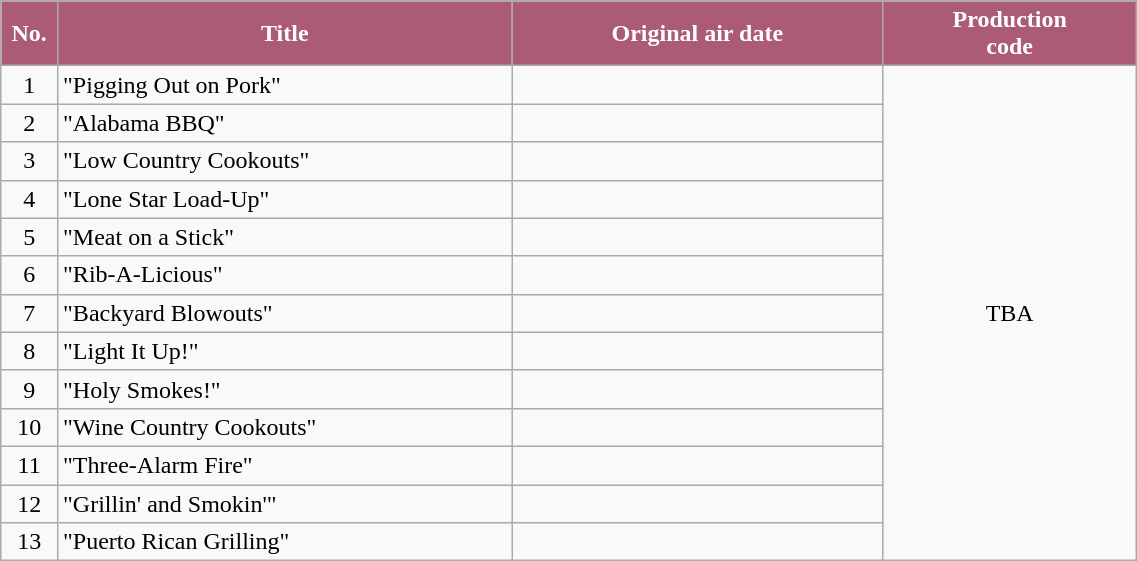<table class="wikitable plainrowheaders" style="width:60%;">
<tr>
<th style="background-color: #ab5b78; color: #FFFFFF;" width=5%>No.</th>
<th style="background-color: #ab5b78; color: #FFFFFF;" width=40%>Title</th>
<th style="background-color: #ab5b78; color: #FFFFFF;">Original air date</th>
<th style="background-color: #ab5b78; color: #FFFFFF;">Production<br>code</th>
</tr>
<tr>
<td align=center>1</td>
<td>"Pigging Out on Pork"</td>
<td align=center></td>
<td align=center rowspan=13>TBA</td>
</tr>
<tr>
<td align=center>2</td>
<td>"Alabama BBQ"</td>
<td align=center></td>
</tr>
<tr>
<td align=center>3</td>
<td>"Low Country Cookouts"</td>
<td align=center></td>
</tr>
<tr>
<td align=center>4</td>
<td>"Lone Star Load-Up"</td>
<td align=center></td>
</tr>
<tr>
<td align=center>5</td>
<td>"Meat on a Stick"</td>
<td align=center></td>
</tr>
<tr>
<td align=center>6</td>
<td>"Rib-A-Licious"</td>
<td align=center></td>
</tr>
<tr>
<td align=center>7</td>
<td>"Backyard Blowouts"</td>
<td align=center></td>
</tr>
<tr>
<td align=center>8</td>
<td>"Light It Up!"</td>
<td align=center></td>
</tr>
<tr>
<td align=center>9</td>
<td>"Holy Smokes!"</td>
<td align=center></td>
</tr>
<tr>
<td align=center>10</td>
<td>"Wine Country Cookouts"</td>
<td align=center></td>
</tr>
<tr>
<td align=center>11</td>
<td>"Three-Alarm Fire"</td>
<td align=center></td>
</tr>
<tr>
<td align=center>12</td>
<td>"Grillin' and Smokin'"</td>
<td align=center></td>
</tr>
<tr>
<td align=center>13</td>
<td>"Puerto Rican Grilling"</td>
<td align=center></td>
</tr>
</table>
